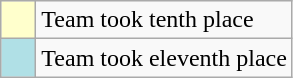<table class="wikitable">
<tr>
<td style="background:#ffffcc;">    </td>
<td>Team took tenth place</td>
</tr>
<tr>
<td style="background:#B0E0E6;">    </td>
<td>Team took eleventh place</td>
</tr>
</table>
